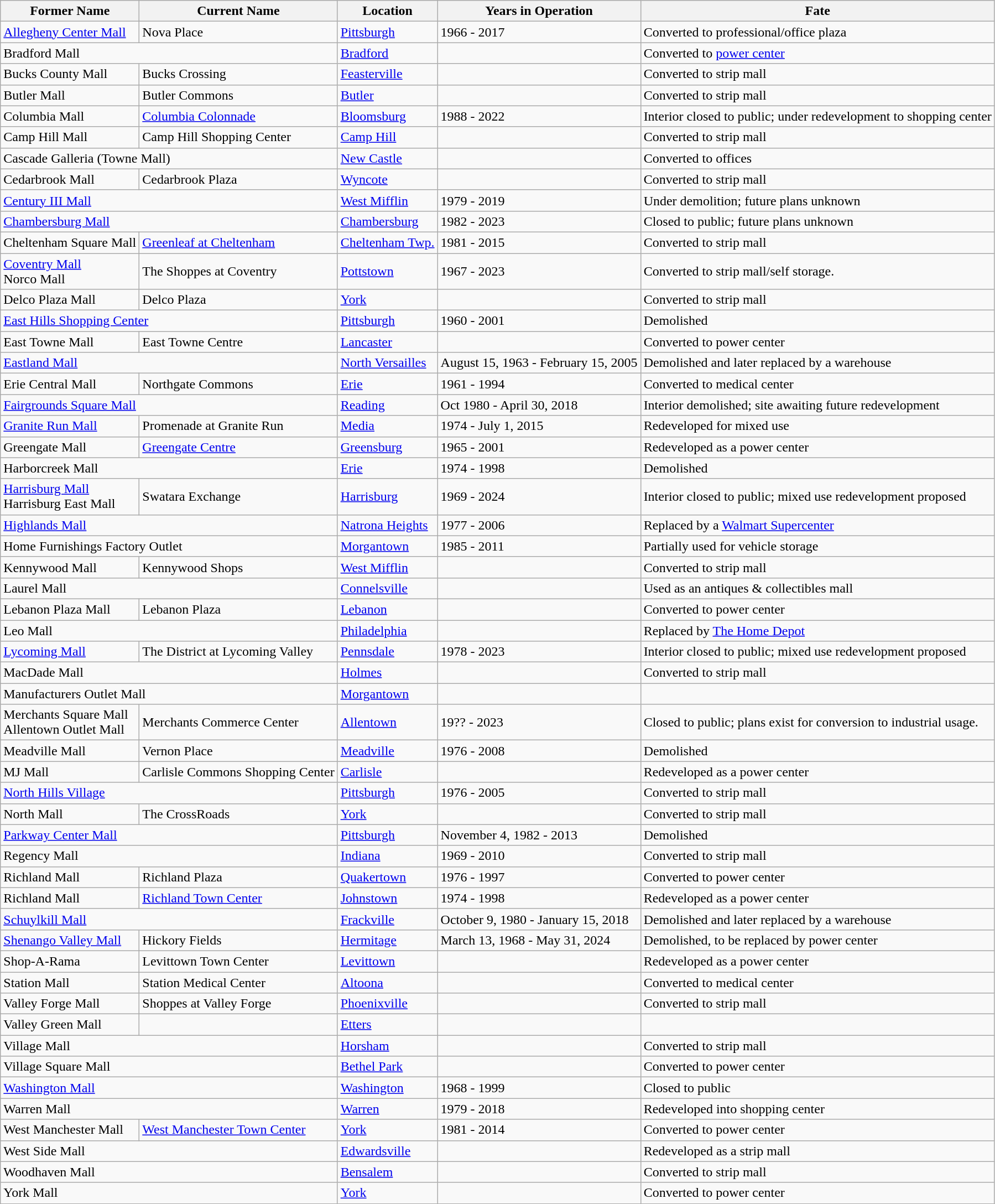<table class="wikitable">
<tr>
<th>Former Name</th>
<th>Current Name</th>
<th>Location</th>
<th>Years in Operation</th>
<th>Fate</th>
</tr>
<tr>
<td><a href='#'>Allegheny Center Mall</a></td>
<td>Nova Place</td>
<td><a href='#'>Pittsburgh</a></td>
<td>1966 - 2017</td>
<td>Converted to professional/office plaza</td>
</tr>
<tr>
<td colspan="2">Bradford Mall</td>
<td><a href='#'>Bradford</a></td>
<td></td>
<td>Converted to <a href='#'>power center</a></td>
</tr>
<tr>
<td>Bucks County Mall</td>
<td>Bucks Crossing</td>
<td><a href='#'>Feasterville</a></td>
<td></td>
<td>Converted to strip mall</td>
</tr>
<tr>
<td>Butler Mall</td>
<td>Butler Commons</td>
<td><a href='#'>Butler</a></td>
<td></td>
<td>Converted to strip mall</td>
</tr>
<tr>
<td>Columbia Mall</td>
<td><a href='#'>Columbia Colonnade</a></td>
<td><a href='#'>Bloomsburg</a></td>
<td>1988 - 2022</td>
<td>Interior closed to public; under redevelopment to shopping center</td>
</tr>
<tr>
<td>Camp Hill Mall</td>
<td>Camp Hill Shopping Center</td>
<td><a href='#'>Camp Hill</a></td>
<td></td>
<td>Converted to strip mall</td>
</tr>
<tr>
<td colspan="2">Cascade Galleria (Towne Mall)</td>
<td><a href='#'>New Castle</a></td>
<td></td>
<td>Converted to offices</td>
</tr>
<tr>
<td>Cedarbrook Mall</td>
<td>Cedarbrook Plaza</td>
<td><a href='#'>Wyncote</a></td>
<td></td>
<td>Converted to strip mall</td>
</tr>
<tr>
<td colspan="2"><a href='#'>Century III Mall</a></td>
<td><a href='#'>West Mifflin</a></td>
<td>1979 - 2019</td>
<td>Under demolition; future plans unknown</td>
</tr>
<tr>
<td colspan="2"><a href='#'>Chambersburg Mall</a></td>
<td><a href='#'>Chambersburg</a></td>
<td>1982 - 2023</td>
<td>Closed to public; future plans unknown</td>
</tr>
<tr>
<td>Cheltenham Square Mall</td>
<td><a href='#'>Greenleaf at Cheltenham</a></td>
<td><a href='#'>Cheltenham Twp.</a></td>
<td>1981 - 2015</td>
<td>Converted to strip mall</td>
</tr>
<tr>
<td><a href='#'>Coventry Mall</a><br>Norco Mall</td>
<td>The Shoppes at Coventry</td>
<td><a href='#'>Pottstown</a></td>
<td>1967 - 2023</td>
<td>Converted to strip mall/self storage.</td>
</tr>
<tr>
<td>Delco Plaza Mall</td>
<td>Delco Plaza</td>
<td><a href='#'>York</a></td>
<td></td>
<td>Converted to strip mall</td>
</tr>
<tr>
<td colspan="2"><a href='#'>East Hills Shopping Center</a></td>
<td><a href='#'>Pittsburgh</a></td>
<td>1960 - 2001</td>
<td>Demolished</td>
</tr>
<tr>
<td>East Towne Mall</td>
<td>East Towne Centre</td>
<td><a href='#'>Lancaster</a></td>
<td></td>
<td>Converted to power center</td>
</tr>
<tr>
<td colspan="2"><a href='#'>Eastland Mall</a></td>
<td><a href='#'>North Versailles</a></td>
<td>August 15, 1963 - February 15, 2005</td>
<td>Demolished and later replaced by a warehouse</td>
</tr>
<tr>
<td>Erie Central Mall</td>
<td>Northgate Commons</td>
<td><a href='#'>Erie</a></td>
<td>1961 - 1994</td>
<td>Converted to medical center</td>
</tr>
<tr>
<td colspan="2"><a href='#'>Fairgrounds Square Mall</a></td>
<td><a href='#'>Reading</a></td>
<td>Oct 1980 - April 30, 2018</td>
<td>Interior demolished; site awaiting future redevelopment</td>
</tr>
<tr>
<td><a href='#'>Granite Run Mall</a></td>
<td>Promenade at Granite Run</td>
<td><a href='#'>Media</a></td>
<td>1974 - July 1, 2015</td>
<td>Redeveloped for mixed use</td>
</tr>
<tr>
<td>Greengate Mall</td>
<td><a href='#'>Greengate Centre</a></td>
<td><a href='#'>Greensburg</a></td>
<td>1965 - 2001</td>
<td>Redeveloped as a power center</td>
</tr>
<tr>
<td colspan="2">Harborcreek Mall</td>
<td><a href='#'>Erie</a></td>
<td>1974 - 1998</td>
<td>Demolished</td>
</tr>
<tr>
<td><a href='#'>Harrisburg Mall</a><br>Harrisburg East Mall</td>
<td>Swatara Exchange</td>
<td><a href='#'>Harrisburg</a></td>
<td>1969 - 2024</td>
<td>Interior closed to public; mixed use redevelopment proposed</td>
</tr>
<tr>
<td colspan="2"><a href='#'>Highlands Mall</a></td>
<td><a href='#'>Natrona Heights</a></td>
<td>1977 - 2006</td>
<td>Replaced by a <a href='#'>Walmart Supercenter</a></td>
</tr>
<tr>
<td colspan="2">Home Furnishings Factory Outlet</td>
<td><a href='#'>Morgantown</a></td>
<td>1985 - 2011</td>
<td>Partially used for vehicle storage</td>
</tr>
<tr>
<td>Kennywood Mall</td>
<td>Kennywood Shops</td>
<td><a href='#'>West Mifflin</a></td>
<td></td>
<td>Converted to strip mall</td>
</tr>
<tr>
<td colspan="2">Laurel Mall</td>
<td><a href='#'>Connelsville</a></td>
<td></td>
<td>Used as an antiques & collectibles mall</td>
</tr>
<tr>
<td>Lebanon Plaza Mall</td>
<td>Lebanon Plaza</td>
<td><a href='#'>Lebanon</a></td>
<td></td>
<td>Converted to power center</td>
</tr>
<tr>
<td colspan="2">Leo Mall</td>
<td><a href='#'>Philadelphia</a></td>
<td></td>
<td>Replaced by <a href='#'>The Home Depot</a></td>
</tr>
<tr>
<td><a href='#'>Lycoming Mall</a></td>
<td>The District at Lycoming Valley</td>
<td><a href='#'>Pennsdale</a></td>
<td>1978 - 2023</td>
<td>Interior closed to public; mixed use redevelopment proposed</td>
</tr>
<tr>
<td colspan="2">MacDade Mall</td>
<td><a href='#'>Holmes</a></td>
<td></td>
<td>Converted to strip mall</td>
</tr>
<tr>
<td colspan="2">Manufacturers Outlet Mall</td>
<td><a href='#'>Morgantown</a></td>
<td></td>
<td></td>
</tr>
<tr>
<td>Merchants Square Mall<br>Allentown Outlet Mall</td>
<td>Merchants Commerce Center</td>
<td><a href='#'>Allentown</a></td>
<td>19?? - 2023</td>
<td>Closed to public; plans exist for conversion to industrial usage.</td>
</tr>
<tr>
<td>Meadville Mall</td>
<td>Vernon Place</td>
<td><a href='#'>Meadville</a></td>
<td>1976 - 2008</td>
<td>Demolished</td>
</tr>
<tr>
<td>MJ Mall</td>
<td>Carlisle Commons Shopping Center</td>
<td><a href='#'>Carlisle</a></td>
<td></td>
<td>Redeveloped as a power center</td>
</tr>
<tr>
<td colspan="2"><a href='#'>North Hills Village</a></td>
<td><a href='#'>Pittsburgh</a></td>
<td>1976 - 2005</td>
<td>Converted to strip mall</td>
</tr>
<tr>
<td>North Mall</td>
<td>The CrossRoads</td>
<td><a href='#'>York</a></td>
<td></td>
<td>Converted to strip mall</td>
</tr>
<tr>
<td colspan="2"><a href='#'>Parkway Center Mall</a></td>
<td><a href='#'>Pittsburgh</a></td>
<td>November 4, 1982 - 2013</td>
<td>Demolished</td>
</tr>
<tr>
<td colspan="2">Regency Mall</td>
<td><a href='#'>Indiana</a></td>
<td>1969 - 2010</td>
<td>Converted to strip mall</td>
</tr>
<tr>
<td>Richland Mall</td>
<td>Richland Plaza</td>
<td><a href='#'>Quakertown</a></td>
<td>1976 - 1997</td>
<td>Converted to power center</td>
</tr>
<tr>
<td>Richland Mall</td>
<td><a href='#'>Richland Town Center</a></td>
<td><a href='#'>Johnstown</a></td>
<td>1974 - 1998</td>
<td>Redeveloped as a power center</td>
</tr>
<tr>
<td colspan="2"><a href='#'>Schuylkill Mall</a></td>
<td><a href='#'>Frackville</a></td>
<td>October 9, 1980 - January 15, 2018</td>
<td>Demolished and later replaced by a warehouse</td>
</tr>
<tr>
<td><a href='#'>Shenango Valley Mall</a></td>
<td>Hickory Fields</td>
<td><a href='#'>Hermitage</a></td>
<td>March 13, 1968 - May 31, 2024</td>
<td>Demolished, to be replaced by power center</td>
</tr>
<tr>
<td>Shop-A-Rama</td>
<td>Levittown Town Center</td>
<td><a href='#'>Levittown</a></td>
<td></td>
<td>Redeveloped as a power center</td>
</tr>
<tr>
<td>Station Mall</td>
<td>Station Medical Center</td>
<td><a href='#'>Altoona</a></td>
<td></td>
<td>Converted to medical center</td>
</tr>
<tr>
<td>Valley Forge Mall</td>
<td>Shoppes at Valley Forge</td>
<td><a href='#'>Phoenixville</a></td>
<td></td>
<td>Converted to strip mall</td>
</tr>
<tr>
<td>Valley Green Mall</td>
<td></td>
<td><a href='#'>Etters</a></td>
<td></td>
<td></td>
</tr>
<tr>
<td colspan="2">Village Mall</td>
<td><a href='#'>Horsham</a></td>
<td></td>
<td>Converted to strip mall</td>
</tr>
<tr>
<td colspan="2">Village Square Mall</td>
<td><a href='#'>Bethel Park</a></td>
<td></td>
<td>Converted to power center</td>
</tr>
<tr>
<td colspan="2"><a href='#'>Washington Mall</a></td>
<td><a href='#'>Washington</a></td>
<td>1968 - 1999</td>
<td>Closed to public</td>
</tr>
<tr>
<td colspan="2">Warren Mall</td>
<td><a href='#'>Warren</a></td>
<td>1979 - 2018</td>
<td>Redeveloped into shopping center</td>
</tr>
<tr>
<td>West Manchester Mall</td>
<td><a href='#'>West Manchester Town Center</a></td>
<td><a href='#'>York</a></td>
<td>1981 - 2014</td>
<td>Converted to power center</td>
</tr>
<tr>
<td colspan="2">West Side Mall</td>
<td><a href='#'>Edwardsville</a></td>
<td></td>
<td>Redeveloped as a strip mall</td>
</tr>
<tr>
<td colspan="2">Woodhaven Mall</td>
<td><a href='#'>Bensalem</a></td>
<td></td>
<td>Converted to strip mall</td>
</tr>
<tr>
<td colspan="2">York Mall</td>
<td><a href='#'>York</a></td>
<td></td>
<td>Converted to power center</td>
</tr>
</table>
